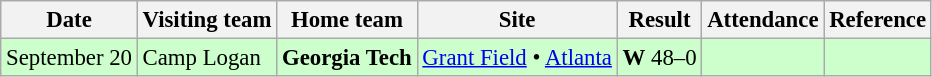<table class="wikitable" style="font-size:95%;">
<tr>
<th>Date</th>
<th>Visiting team</th>
<th>Home team</th>
<th>Site</th>
<th>Result</th>
<th>Attendance</th>
<th class="unsortable">Reference</th>
</tr>
<tr bgcolor=ccffcc>
<td>September 20</td>
<td>Camp Logan</td>
<td><strong>Georgia Tech</strong></td>
<td><a href='#'>Grant Field</a> •  <a href='#'>Atlanta</a></td>
<td><strong>W</strong> 48–0</td>
<td></td>
<td></td>
</tr>
</table>
